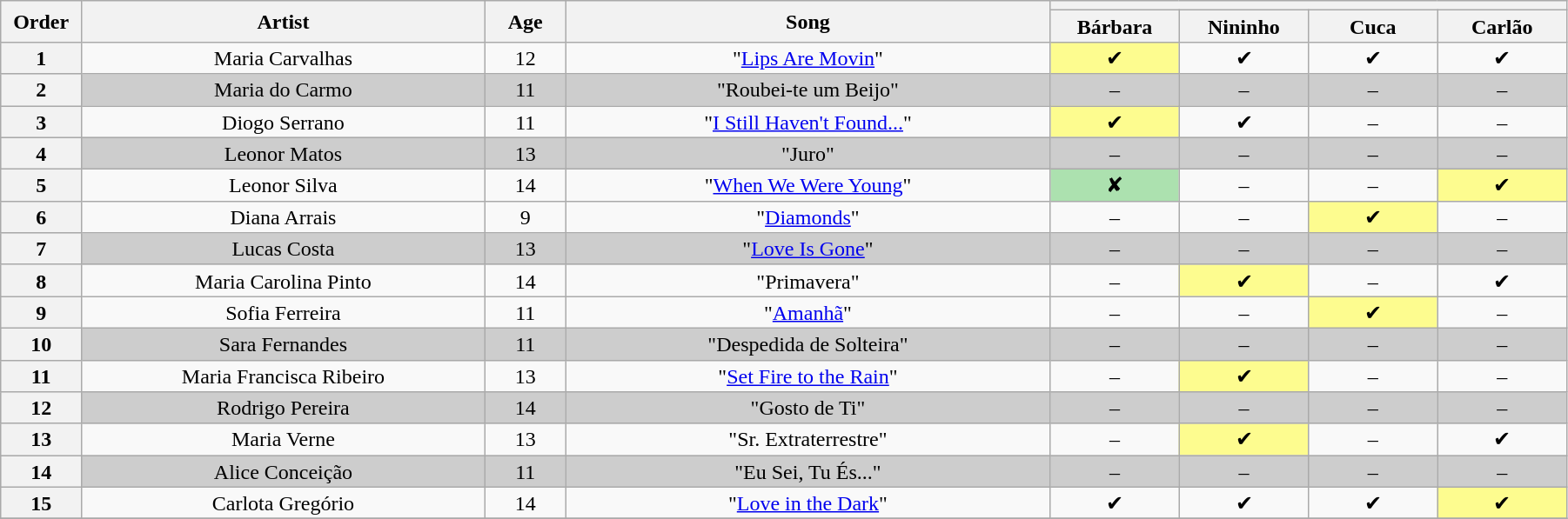<table class="wikitable" style="text-align:center; line-height:17px; width:95%">
<tr>
<th rowspan="2" width="05%">Order</th>
<th rowspan="2" width="25%">Artist</th>
<th rowspan="2" width="05%">Age</th>
<th rowspan="2" width="30%">Song</th>
<th colspan="4"></th>
</tr>
<tr>
<th width="08%">Bárbara</th>
<th width="08%">Nininho</th>
<th width="08%">Cuca</th>
<th width="08%">Carlão</th>
</tr>
<tr>
<th>1</th>
<td>Maria Carvalhas</td>
<td>12</td>
<td>"<a href='#'>Lips Are Movin</a>"</td>
<td style="background:#fdfc8f">✔</td>
<td>✔</td>
<td>✔</td>
<td>✔</td>
</tr>
<tr style="background:#cdcdcd">
<th>2</th>
<td>Maria do Carmo</td>
<td>11</td>
<td>"Roubei-te um Beijo"</td>
<td>–</td>
<td>–</td>
<td>–</td>
<td>–</td>
</tr>
<tr>
<th>3</th>
<td>Diogo Serrano</td>
<td>11</td>
<td>"<a href='#'>I Still Haven't Found...</a>"</td>
<td style="background:#fdfc8f">✔</td>
<td>✔</td>
<td>–</td>
<td>–</td>
</tr>
<tr style="background:#cdcdcd">
<th>4</th>
<td>Leonor Matos</td>
<td>13</td>
<td>"Juro"</td>
<td>–</td>
<td>–</td>
<td>–</td>
<td>–</td>
</tr>
<tr>
<th>5</th>
<td>Leonor Silva</td>
<td>14</td>
<td>"<a href='#'>When We Were Young</a>"</td>
<td style="background:#ace1af">✘</td>
<td>–</td>
<td>–</td>
<td style="background:#fdfc8f">✔</td>
</tr>
<tr>
<th>6</th>
<td>Diana Arrais</td>
<td>9</td>
<td>"<a href='#'>Diamonds</a>"</td>
<td>–</td>
<td>–</td>
<td style="background:#fdfc8f">✔</td>
<td>–</td>
</tr>
<tr style="background:#cdcdcd">
<th>7</th>
<td>Lucas Costa</td>
<td>13</td>
<td>"<a href='#'>Love Is Gone</a>"</td>
<td>–</td>
<td>–</td>
<td>–</td>
<td>–</td>
</tr>
<tr>
<th>8</th>
<td>Maria Carolina Pinto</td>
<td>14</td>
<td>"Primavera"</td>
<td>–</td>
<td style="background:#fdfc8f">✔</td>
<td>–</td>
<td>✔</td>
</tr>
<tr>
<th>9</th>
<td>Sofia Ferreira</td>
<td>11</td>
<td>"<a href='#'>Amanhã</a>"</td>
<td>–</td>
<td>–</td>
<td style="background:#fdfc8f">✔</td>
<td>–</td>
</tr>
<tr style="background:#cdcdcd">
<th>10</th>
<td>Sara Fernandes</td>
<td>11</td>
<td>"Despedida de Solteira"</td>
<td>–</td>
<td>–</td>
<td>–</td>
<td>–</td>
</tr>
<tr>
<th>11</th>
<td>Maria Francisca Ribeiro</td>
<td>13</td>
<td>"<a href='#'>Set Fire to the Rain</a>"</td>
<td>–</td>
<td style="background:#fdfc8f">✔</td>
<td>–</td>
<td>–</td>
</tr>
<tr style="background:#cdcdcd">
<th>12</th>
<td>Rodrigo Pereira</td>
<td>14</td>
<td>"Gosto de Ti"</td>
<td>–</td>
<td>–</td>
<td>–</td>
<td>–</td>
</tr>
<tr>
<th>13</th>
<td>Maria Verne</td>
<td>13</td>
<td>"Sr. Extraterrestre"</td>
<td>–</td>
<td style="background:#fdfc8f">✔</td>
<td>–</td>
<td>✔</td>
</tr>
<tr style="background:#cdcdcd">
<th>14</th>
<td>Alice Conceição</td>
<td>11</td>
<td>"Eu Sei, Tu És..."</td>
<td>–</td>
<td>–</td>
<td>–</td>
<td>–</td>
</tr>
<tr>
<th>15</th>
<td>Carlota Gregório</td>
<td>14</td>
<td>"<a href='#'>Love in the Dark</a>"</td>
<td>✔</td>
<td>✔</td>
<td>✔</td>
<td style="background:#fdfc8f">✔</td>
</tr>
<tr>
</tr>
</table>
